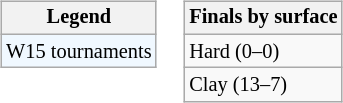<table>
<tr style="vertical-align:top">
<td><br><table class="wikitable" style="font-size:85%">
<tr>
<th>Legend</th>
</tr>
<tr style="background:#f0f8ff;">
<td>W15 tournaments</td>
</tr>
</table>
</td>
<td><br><table class="wikitable" style="font-size:85%">
<tr>
<th>Finals by surface</th>
</tr>
<tr>
<td>Hard (0–0)</td>
</tr>
<tr>
<td>Clay (13–7)</td>
</tr>
</table>
</td>
</tr>
</table>
